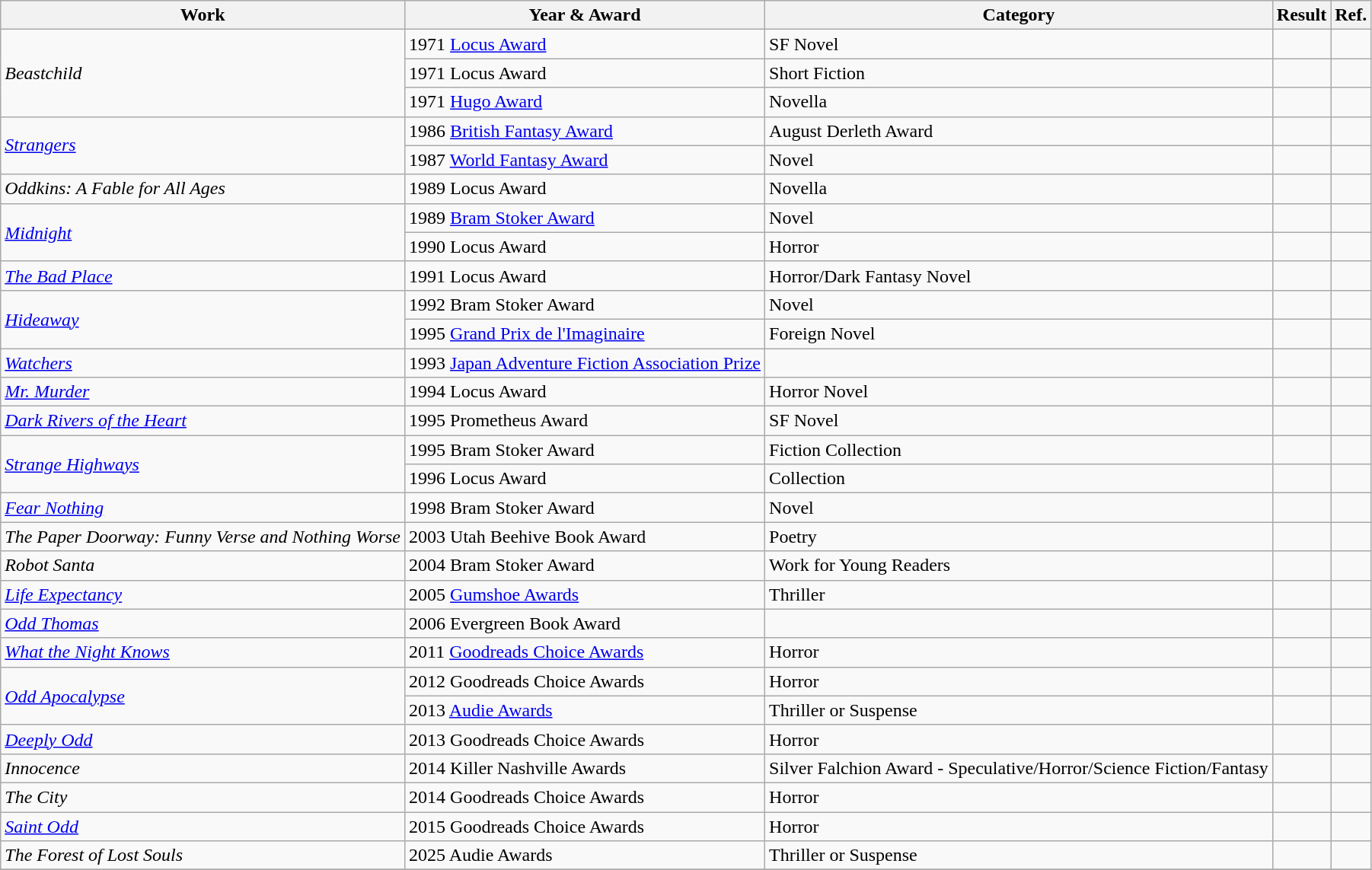<table class="wikitable">
<tr>
<th>Work</th>
<th>Year & Award</th>
<th>Category</th>
<th>Result</th>
<th>Ref.</th>
</tr>
<tr>
<td rowspan="3"><em>Beastchild</em></td>
<td>1971 <a href='#'>Locus Award</a></td>
<td>SF Novel</td>
<td></td>
<td></td>
</tr>
<tr>
<td>1971 Locus Award</td>
<td>Short Fiction</td>
<td></td>
<td></td>
</tr>
<tr>
<td>1971 <a href='#'>Hugo Award</a></td>
<td>Novella</td>
<td></td>
<td></td>
</tr>
<tr>
<td rowspan="2"><em><a href='#'>Strangers</a></em></td>
<td>1986 <a href='#'>British Fantasy Award</a></td>
<td>August Derleth Award</td>
<td></td>
<td></td>
</tr>
<tr>
<td>1987 <a href='#'>World Fantasy Award</a></td>
<td>Novel</td>
<td></td>
<td></td>
</tr>
<tr>
<td rowspan="1"><em>Oddkins: A Fable for All Ages</em></td>
<td>1989 Locus Award</td>
<td>Novella</td>
<td></td>
<td></td>
</tr>
<tr>
<td rowspan="2"><em><a href='#'>Midnight</a></em></td>
<td>1989 <a href='#'>Bram Stoker Award</a></td>
<td>Novel</td>
<td></td>
<td></td>
</tr>
<tr>
<td>1990 Locus Award</td>
<td>Horror</td>
<td></td>
<td></td>
</tr>
<tr>
<td rowspan="1"><em><a href='#'>The Bad Place</a></em></td>
<td>1991 Locus Award</td>
<td>Horror/Dark Fantasy Novel</td>
<td></td>
<td></td>
</tr>
<tr>
<td rowspan="2"><em><a href='#'>Hideaway</a></em></td>
<td>1992 Bram Stoker Award</td>
<td>Novel</td>
<td></td>
<td></td>
</tr>
<tr>
<td>1995 <a href='#'>Grand Prix de l'Imaginaire</a></td>
<td>Foreign Novel</td>
<td></td>
<td></td>
</tr>
<tr>
<td rowspan="1"><em><a href='#'>Watchers</a></em></td>
<td>1993 <a href='#'>Japan Adventure Fiction Association Prize</a></td>
<td></td>
<td></td>
<td></td>
</tr>
<tr>
<td rowspan="1"><em><a href='#'>Mr. Murder</a></em></td>
<td>1994 Locus Award</td>
<td>Horror Novel</td>
<td></td>
<td></td>
</tr>
<tr>
<td rowspan="1"><em><a href='#'>Dark Rivers of the Heart</a></em></td>
<td>1995 Prometheus Award</td>
<td>SF Novel</td>
<td></td>
<td></td>
</tr>
<tr>
<td rowspan="2"><em><a href='#'>Strange Highways</a></em></td>
<td>1995 Bram Stoker Award</td>
<td>Fiction Collection</td>
<td></td>
<td></td>
</tr>
<tr>
<td>1996 Locus Award</td>
<td>Collection</td>
<td></td>
<td></td>
</tr>
<tr>
<td rowspan="1"><em><a href='#'>Fear Nothing</a></em></td>
<td>1998 Bram Stoker Award</td>
<td>Novel</td>
<td></td>
<td></td>
</tr>
<tr>
<td rowspan="1"><em>The Paper Doorway: Funny Verse and Nothing Worse</em></td>
<td>2003 Utah Beehive Book Award</td>
<td>Poetry</td>
<td></td>
<td></td>
</tr>
<tr>
<td rowspan="1"><em>Robot Santa</em></td>
<td>2004 Bram Stoker Award</td>
<td>Work for Young Readers</td>
<td></td>
<td></td>
</tr>
<tr>
<td rowspan="1"><em><a href='#'>Life Expectancy</a></em></td>
<td>2005 <a href='#'>Gumshoe Awards</a></td>
<td>Thriller</td>
<td></td>
<td></td>
</tr>
<tr>
<td rowspan="1"><em><a href='#'>Odd Thomas</a></em></td>
<td>2006 Evergreen Book Award</td>
<td></td>
<td></td>
<td></td>
</tr>
<tr>
<td rowspan="1"><em><a href='#'>What the Night Knows</a></em></td>
<td>2011 <a href='#'>Goodreads Choice Awards</a></td>
<td>Horror</td>
<td></td>
<td></td>
</tr>
<tr>
<td rowspan="2"><em><a href='#'>Odd Apocalypse</a></em></td>
<td>2012 Goodreads Choice Awards</td>
<td>Horror</td>
<td></td>
<td></td>
</tr>
<tr>
<td>2013 <a href='#'>Audie Awards</a></td>
<td>Thriller or Suspense</td>
<td></td>
<td></td>
</tr>
<tr>
<td rowspan="1"><em><a href='#'>Deeply Odd</a></em></td>
<td>2013 Goodreads Choice Awards</td>
<td>Horror</td>
<td></td>
<td></td>
</tr>
<tr>
<td rowspan="1"><em>Innocence</em></td>
<td>2014 Killer Nashville Awards</td>
<td>Silver Falchion Award - Speculative/Horror/Science Fiction/Fantasy</td>
<td></td>
<td></td>
</tr>
<tr>
<td rowspan="1"><em>The City</em></td>
<td>2014 Goodreads Choice Awards</td>
<td>Horror</td>
<td></td>
<td></td>
</tr>
<tr>
<td rowspan="1"><em><a href='#'>Saint Odd</a></em></td>
<td>2015 Goodreads Choice Awards</td>
<td>Horror</td>
<td></td>
<td></td>
</tr>
<tr>
<td rowspan="1"><em>The Forest of Lost Souls</em></td>
<td>2025 Audie Awards</td>
<td>Thriller or Suspense</td>
<td></td>
<td></td>
</tr>
<tr>
</tr>
</table>
